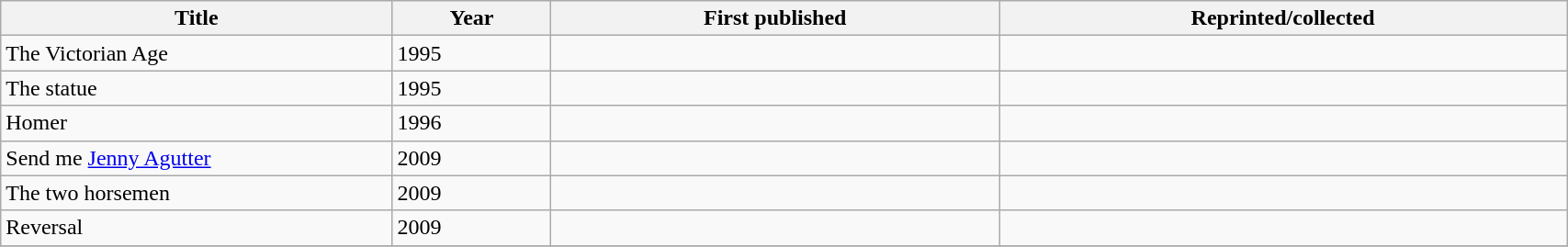<table class='wikitable sortable' width='90%'>
<tr>
<th width=25%>Title</th>
<th>Year</th>
<th>First published</th>
<th>Reprinted/collected</th>
</tr>
<tr>
<td data-sort-value="Victorian Age">The Victorian Age</td>
<td>1995</td>
<td></td>
<td></td>
</tr>
<tr>
<td>The statue</td>
<td>1995</td>
<td></td>
<td></td>
</tr>
<tr>
<td>Homer</td>
<td>1996</td>
<td></td>
<td></td>
</tr>
<tr>
<td>Send me <a href='#'>Jenny Agutter</a></td>
<td>2009</td>
<td></td>
<td></td>
</tr>
<tr>
<td>The two horsemen</td>
<td>2009</td>
<td></td>
<td></td>
</tr>
<tr>
<td>Reversal</td>
<td>2009</td>
<td></td>
<td></td>
</tr>
<tr>
</tr>
</table>
